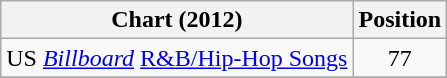<table class="wikitable sortable">
<tr>
<th>Chart (2012)</th>
<th>Position</th>
</tr>
<tr>
<td>US <em><a href='#'>Billboard</a></em> <a href='#'>R&B/Hip-Hop Songs</a></td>
<td align="center">77</td>
</tr>
<tr>
</tr>
</table>
